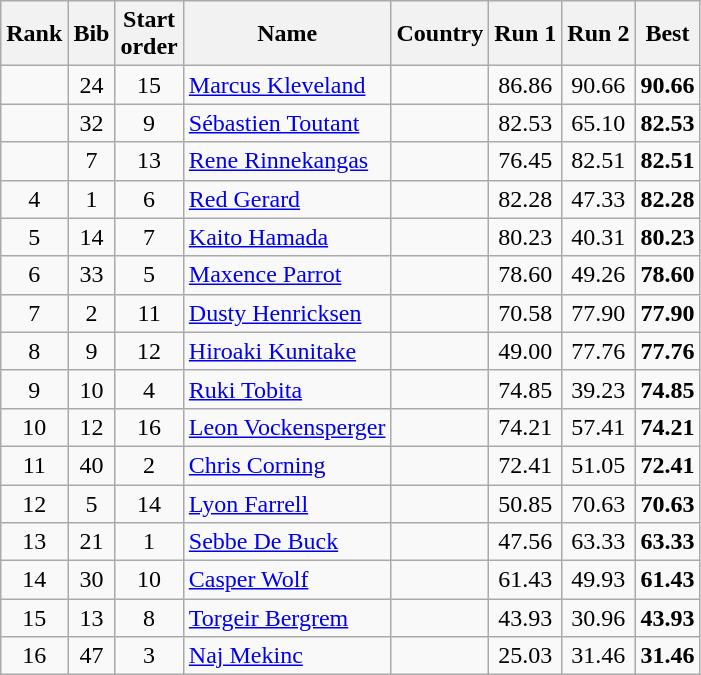<table class="wikitable sortable" style="text-align:center">
<tr>
<th>Rank</th>
<th>Bib</th>
<th>Start<br>order</th>
<th>Name</th>
<th>Country</th>
<th>Run 1</th>
<th>Run 2</th>
<th>Best</th>
</tr>
<tr>
<td></td>
<td>24</td>
<td>15</td>
<td align=left><a href='#'>Marcus Kleveland</a></td>
<td align=left></td>
<td>86.86</td>
<td>90.66</td>
<td><strong>90.66</strong></td>
</tr>
<tr>
<td></td>
<td>32</td>
<td>9</td>
<td align=left><a href='#'>Sébastien Toutant</a></td>
<td align=left></td>
<td>82.53</td>
<td>65.10</td>
<td><strong>82.53</strong></td>
</tr>
<tr>
<td></td>
<td>7</td>
<td>13</td>
<td align=left><a href='#'>Rene Rinnekangas</a></td>
<td align=left></td>
<td>76.45</td>
<td>82.51</td>
<td><strong>82.51</strong></td>
</tr>
<tr>
<td>4</td>
<td>1</td>
<td>6</td>
<td align=left><a href='#'>Red Gerard</a></td>
<td align=left></td>
<td>82.28</td>
<td>47.33</td>
<td><strong>82.28</strong></td>
</tr>
<tr>
<td>5</td>
<td>14</td>
<td>7</td>
<td align=left><a href='#'>Kaito Hamada</a></td>
<td align=left></td>
<td>80.23</td>
<td>40.31</td>
<td><strong>80.23</strong></td>
</tr>
<tr>
<td>6</td>
<td>33</td>
<td>5</td>
<td align=left><a href='#'>Maxence Parrot</a></td>
<td align=left></td>
<td>78.60</td>
<td>49.26</td>
<td><strong>78.60</strong></td>
</tr>
<tr>
<td>7</td>
<td>2</td>
<td>11</td>
<td align=left><a href='#'>Dusty Henricksen</a></td>
<td align=left></td>
<td>70.58</td>
<td>77.90</td>
<td><strong>77.90</strong></td>
</tr>
<tr>
<td>8</td>
<td>9</td>
<td>12</td>
<td align=left><a href='#'>Hiroaki Kunitake</a></td>
<td align=left></td>
<td>49.00</td>
<td>77.76</td>
<td><strong>77.76</strong></td>
</tr>
<tr>
<td>9</td>
<td>10</td>
<td>4</td>
<td align=left><a href='#'>Ruki Tobita</a></td>
<td align=left></td>
<td>74.85</td>
<td>39.23</td>
<td><strong>74.85</strong></td>
</tr>
<tr>
<td>10</td>
<td>12</td>
<td>16</td>
<td align=left><a href='#'>Leon Vockensperger</a></td>
<td align=left></td>
<td>74.21</td>
<td>57.41</td>
<td><strong>74.21</strong></td>
</tr>
<tr>
<td>11</td>
<td>40</td>
<td>2</td>
<td align=left><a href='#'>Chris Corning</a></td>
<td align=left></td>
<td>72.41</td>
<td>51.05</td>
<td><strong>72.41</strong></td>
</tr>
<tr>
<td>12</td>
<td>5</td>
<td>14</td>
<td align=left><a href='#'>Lyon Farrell</a></td>
<td align=left></td>
<td>50.85</td>
<td>70.63</td>
<td><strong>70.63</strong></td>
</tr>
<tr>
<td>13</td>
<td>21</td>
<td>1</td>
<td align=left><a href='#'>Sebbe De Buck</a></td>
<td align=left></td>
<td>47.56</td>
<td>63.33</td>
<td><strong>63.33</strong></td>
</tr>
<tr>
<td>14</td>
<td>30</td>
<td>10</td>
<td align=left><a href='#'>Casper Wolf</a></td>
<td align=left></td>
<td>61.43</td>
<td>49.93</td>
<td><strong>61.43</strong></td>
</tr>
<tr>
<td>15</td>
<td>13</td>
<td>8</td>
<td align=left><a href='#'>Torgeir Bergrem</a></td>
<td align=left></td>
<td>43.93</td>
<td>30.96</td>
<td><strong>43.93</strong></td>
</tr>
<tr>
<td>16</td>
<td>47</td>
<td>3</td>
<td align=left><a href='#'>Naj Mekinc</a></td>
<td align=left></td>
<td>25.03</td>
<td>31.46</td>
<td><strong>31.46</strong></td>
</tr>
</table>
